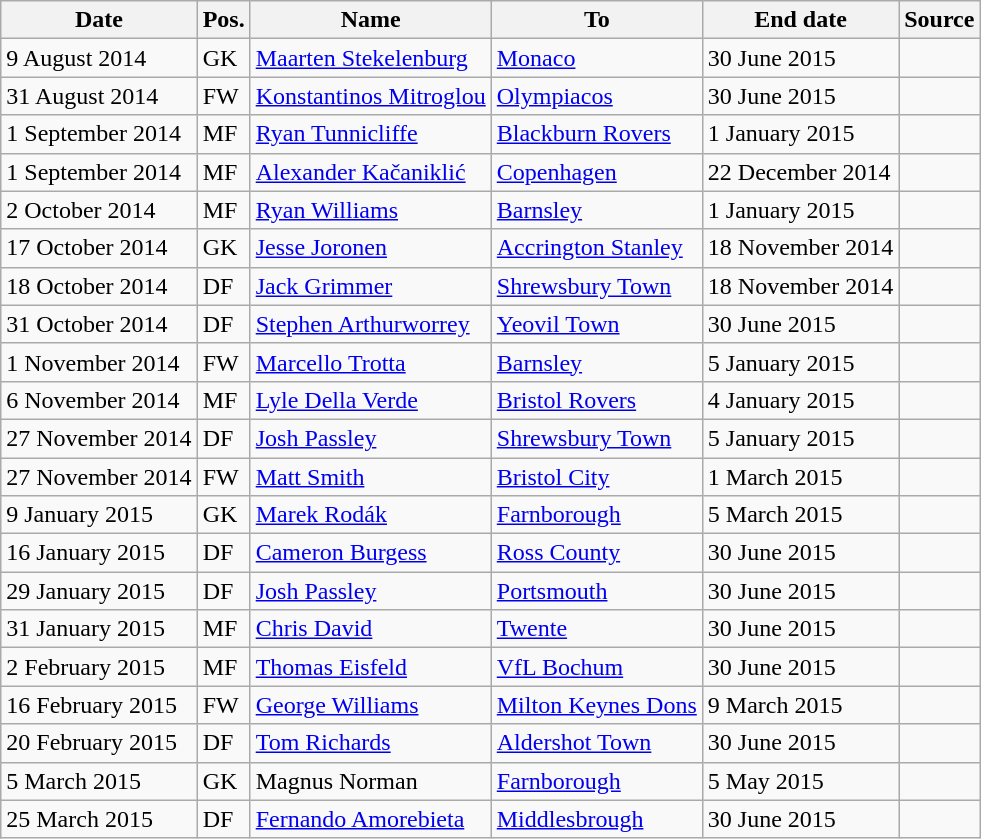<table class="wikitable" style="text-align:left">
<tr>
<th>Date</th>
<th>Pos.</th>
<th>Name</th>
<th>To</th>
<th>End date</th>
<th>Source</th>
</tr>
<tr>
<td>9 August 2014</td>
<td>GK</td>
<td> <a href='#'>Maarten Stekelenburg</a></td>
<td> <a href='#'>Monaco</a></td>
<td>30 June 2015</td>
<td></td>
</tr>
<tr>
<td>31 August 2014</td>
<td>FW</td>
<td> <a href='#'>Konstantinos Mitroglou</a></td>
<td> <a href='#'>Olympiacos</a></td>
<td>30 June 2015</td>
<td></td>
</tr>
<tr>
<td>1 September 2014</td>
<td>MF</td>
<td> <a href='#'>Ryan Tunnicliffe</a></td>
<td> <a href='#'>Blackburn Rovers</a></td>
<td>1 January 2015</td>
<td></td>
</tr>
<tr>
<td>1 September 2014</td>
<td>MF</td>
<td> <a href='#'>Alexander Kačaniklić</a></td>
<td> <a href='#'>Copenhagen</a></td>
<td>22 December 2014</td>
<td></td>
</tr>
<tr>
<td>2 October 2014</td>
<td>MF</td>
<td> <a href='#'>Ryan Williams</a></td>
<td> <a href='#'>Barnsley</a></td>
<td>1 January 2015</td>
<td></td>
</tr>
<tr>
<td>17 October 2014</td>
<td>GK</td>
<td> <a href='#'>Jesse Joronen</a></td>
<td> <a href='#'>Accrington Stanley</a></td>
<td>18 November 2014</td>
<td></td>
</tr>
<tr>
<td>18 October 2014</td>
<td>DF</td>
<td> <a href='#'>Jack Grimmer</a></td>
<td> <a href='#'>Shrewsbury Town</a></td>
<td>18 November 2014</td>
<td></td>
</tr>
<tr>
<td>31 October 2014</td>
<td>DF</td>
<td> <a href='#'>Stephen Arthurworrey</a></td>
<td> <a href='#'>Yeovil Town</a></td>
<td>30 June 2015</td>
<td></td>
</tr>
<tr>
<td>1 November 2014</td>
<td>FW</td>
<td> <a href='#'>Marcello Trotta</a></td>
<td> <a href='#'>Barnsley</a></td>
<td>5 January 2015</td>
<td></td>
</tr>
<tr>
<td>6 November 2014</td>
<td>MF</td>
<td> <a href='#'>Lyle Della Verde</a></td>
<td> <a href='#'>Bristol Rovers</a></td>
<td>4 January 2015</td>
<td></td>
</tr>
<tr>
<td>27 November 2014</td>
<td>DF</td>
<td> <a href='#'>Josh Passley</a></td>
<td> <a href='#'>Shrewsbury Town</a></td>
<td>5 January 2015</td>
<td></td>
</tr>
<tr>
<td>27 November 2014</td>
<td>FW</td>
<td> <a href='#'>Matt Smith</a></td>
<td> <a href='#'>Bristol City</a></td>
<td>1 March 2015</td>
<td></td>
</tr>
<tr>
<td>9 January 2015</td>
<td>GK</td>
<td> <a href='#'>Marek Rodák</a></td>
<td> <a href='#'>Farnborough</a></td>
<td>5 March 2015</td>
<td></td>
</tr>
<tr>
<td>16 January 2015</td>
<td>DF</td>
<td> <a href='#'>Cameron Burgess</a></td>
<td> <a href='#'>Ross County</a></td>
<td>30 June 2015</td>
<td></td>
</tr>
<tr>
<td>29 January 2015</td>
<td>DF</td>
<td> <a href='#'>Josh Passley</a></td>
<td> <a href='#'>Portsmouth</a></td>
<td>30 June 2015</td>
<td></td>
</tr>
<tr>
<td>31 January 2015</td>
<td>MF</td>
<td> <a href='#'>Chris David</a></td>
<td> <a href='#'>Twente</a></td>
<td>30 June 2015</td>
<td></td>
</tr>
<tr>
<td>2 February 2015</td>
<td>MF</td>
<td> <a href='#'>Thomas Eisfeld</a></td>
<td> <a href='#'>VfL Bochum</a></td>
<td>30 June 2015</td>
<td></td>
</tr>
<tr>
<td>16 February 2015</td>
<td>FW</td>
<td> <a href='#'>George Williams</a></td>
<td> <a href='#'>Milton Keynes Dons</a></td>
<td>9 March 2015</td>
<td></td>
</tr>
<tr>
<td>20 February 2015</td>
<td>DF</td>
<td> <a href='#'>Tom Richards</a></td>
<td> <a href='#'>Aldershot Town</a></td>
<td>30 June 2015</td>
<td></td>
</tr>
<tr>
<td>5 March 2015</td>
<td>GK</td>
<td> Magnus Norman</td>
<td> <a href='#'>Farnborough</a></td>
<td>5 May 2015</td>
<td></td>
</tr>
<tr>
<td>25 March 2015</td>
<td>DF</td>
<td> <a href='#'>Fernando Amorebieta</a></td>
<td> <a href='#'>Middlesbrough</a></td>
<td>30 June 2015</td>
<td></td>
</tr>
</table>
